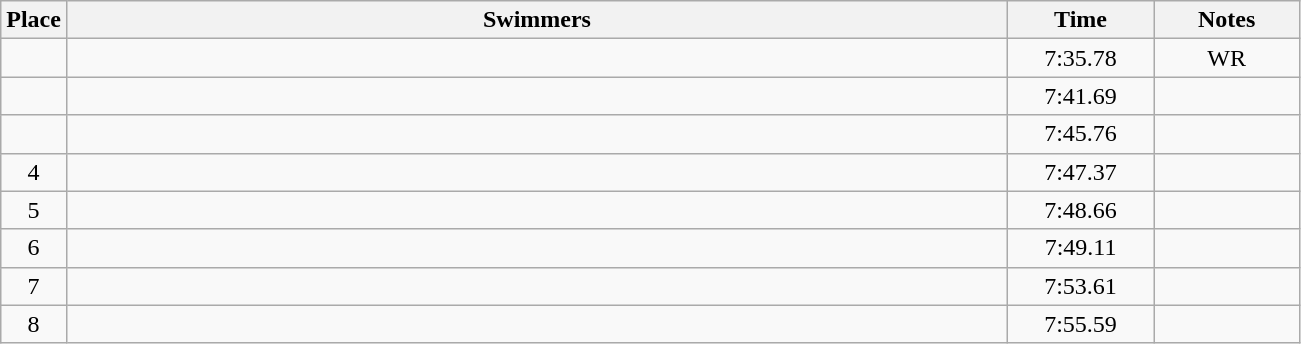<table class=wikitable style="text-align:center">
<tr>
<th>Place</th>
<th width=620>Swimmers</th>
<th width=90>Time</th>
<th width=90>Notes</th>
</tr>
<tr>
<td></td>
<td align=left></td>
<td>7:35.78</td>
<td>WR</td>
</tr>
<tr>
<td></td>
<td align=left></td>
<td>7:41.69</td>
<td></td>
</tr>
<tr>
<td></td>
<td align=left></td>
<td>7:45.76</td>
<td></td>
</tr>
<tr>
<td>4</td>
<td align=left></td>
<td>7:47.37</td>
<td></td>
</tr>
<tr>
<td>5</td>
<td align=left></td>
<td>7:48.66</td>
<td></td>
</tr>
<tr>
<td>6</td>
<td align=left></td>
<td>7:49.11</td>
<td></td>
</tr>
<tr>
<td>7</td>
<td align=left></td>
<td>7:53.61</td>
<td></td>
</tr>
<tr>
<td>8</td>
<td align=left></td>
<td>7:55.59</td>
<td></td>
</tr>
</table>
